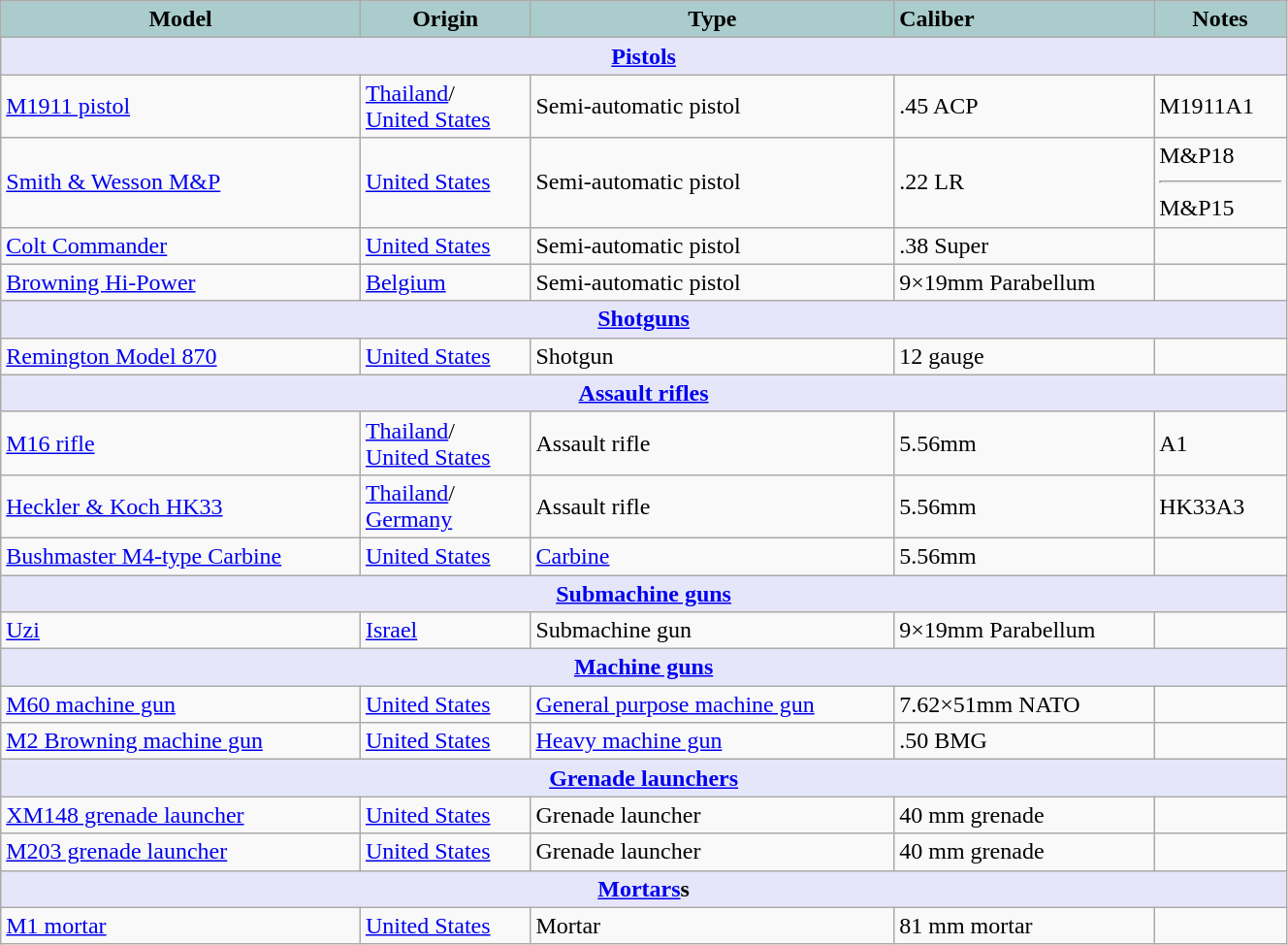<table class="wikitable";" width="70%">
<tr>
<th style="text-align:center; background:#acc;">Model</th>
<th style="text-align: center; background:#acc;">Origin</th>
<th style="text-align:l center; background:#acc;">Type</th>
<th style="text-align:left; background:#acc;">Caliber</th>
<th style="text-align:center; background:#acc;">Notes</th>
</tr>
<tr>
<th style="align: center; background: lavender;" colspan="7"><strong><a href='#'>Pistols</a></strong></th>
</tr>
<tr>
<td><a href='#'>M1911 pistol</a></td>
<td><a href='#'>Thailand</a>/<br><a href='#'>United States</a></td>
<td>Semi-automatic pistol</td>
<td>.45 ACP</td>
<td>M1911A1</td>
</tr>
<tr>
<td><a href='#'>Smith & Wesson M&P</a></td>
<td><a href='#'>United States</a></td>
<td>Semi-automatic pistol</td>
<td>.22 LR</td>
<td>M&P18<hr>M&P15</td>
</tr>
<tr>
<td><a href='#'>Colt Commander</a></td>
<td><a href='#'>United States</a></td>
<td>Semi-automatic pistol</td>
<td>.38 Super</td>
<td></td>
</tr>
<tr>
<td><a href='#'>Browning Hi-Power</a></td>
<td><a href='#'>Belgium</a></td>
<td>Semi-automatic pistol</td>
<td>9×19mm Parabellum</td>
<td></td>
</tr>
<tr>
<th style="align: center; background: lavender;" colspan="7"><strong><a href='#'>Shotguns</a></strong></th>
</tr>
<tr>
<td><a href='#'>Remington Model 870</a></td>
<td><a href='#'>United States</a></td>
<td>Shotgun</td>
<td>12 gauge</td>
<td></td>
</tr>
<tr>
<th style="align: center; background: lavender;" colspan="7"><strong><a href='#'>Assault rifles</a></strong></th>
</tr>
<tr>
<td><a href='#'>M16 rifle</a></td>
<td><a href='#'>Thailand</a>/<br><a href='#'>United States</a></td>
<td>Assault rifle</td>
<td>5.56mm</td>
<td>A1</td>
</tr>
<tr>
<td><a href='#'>Heckler & Koch HK33</a></td>
<td><a href='#'>Thailand</a>/<br><a href='#'>Germany</a></td>
<td>Assault rifle</td>
<td>5.56mm</td>
<td>HK33A3</td>
</tr>
<tr>
<td><a href='#'>Bushmaster M4-type Carbine</a></td>
<td><a href='#'>United States</a></td>
<td><a href='#'>Carbine</a></td>
<td>5.56mm</td>
<td></td>
</tr>
<tr>
<th style="align: center; background: lavender;" colspan="7"><strong><a href='#'>Submachine guns</a></strong></th>
</tr>
<tr>
<td><a href='#'>Uzi</a></td>
<td><a href='#'>Israel</a></td>
<td>Submachine gun</td>
<td>9×19mm Parabellum</td>
<td></td>
</tr>
<tr>
<th style="align: center; background: lavender;" colspan="7"><strong><a href='#'>Machine guns</a></strong></th>
</tr>
<tr>
<td><a href='#'>M60 machine gun</a></td>
<td><a href='#'>United States</a></td>
<td><a href='#'>General purpose machine gun</a></td>
<td>7.62×51mm NATO</td>
<td></td>
</tr>
<tr>
<td><a href='#'>M2 Browning machine gun</a></td>
<td><a href='#'>United States</a></td>
<td><a href='#'>Heavy machine gun</a></td>
<td>.50 BMG</td>
<td></td>
</tr>
<tr>
<th style="align: center; background: lavender;" colspan="7"><strong><a href='#'>Grenade launchers</a></strong></th>
</tr>
<tr>
<td><a href='#'>XM148 grenade launcher</a></td>
<td><a href='#'>United States</a></td>
<td>Grenade launcher</td>
<td>40 mm grenade</td>
<td></td>
</tr>
<tr>
<td><a href='#'>M203 grenade launcher</a></td>
<td><a href='#'>United States</a></td>
<td>Grenade launcher</td>
<td>40 mm grenade</td>
<td></td>
</tr>
<tr>
<th style="align: center; background: lavender;" colspan="7"><strong><a href='#'>Mortars</a>s</strong></th>
</tr>
<tr>
<td><a href='#'>M1 mortar</a></td>
<td><a href='#'>United States</a></td>
<td>Mortar</td>
<td>81 mm mortar</td>
<td></td>
</tr>
</table>
